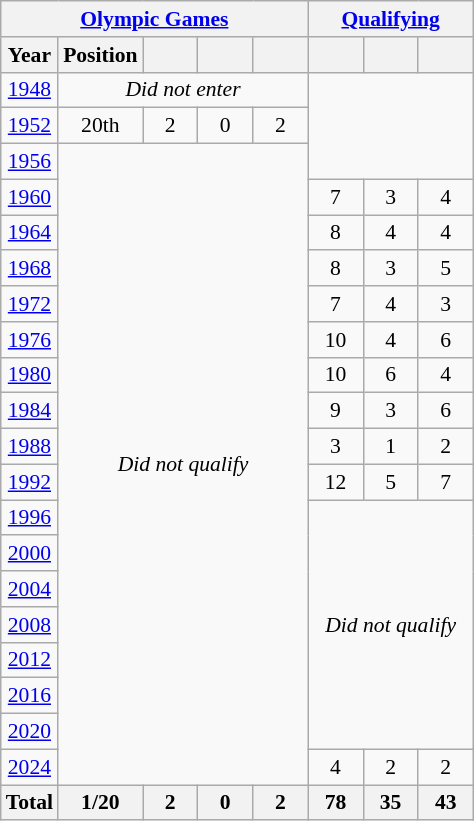<table class="wikitable" style="text-align: center;font-size:90%;">
<tr>
<th colspan=5><a href='#'>Olympic Games</a></th>
<th colspan=3><a href='#'>Qualifying</a></th>
</tr>
<tr>
<th>Year</th>
<th>Position</th>
<th width=30></th>
<th width=30></th>
<th width=30></th>
<th width=30></th>
<th width=30></th>
<th width=30></th>
</tr>
<tr>
<td> <a href='#'>1948</a></td>
<td colspan=4><em>Did not enter</em></td>
</tr>
<tr>
<td> <a href='#'>1952</a></td>
<td>20th</td>
<td>2</td>
<td>0</td>
<td>2</td>
</tr>
<tr>
<td> <a href='#'>1956</a></td>
<td colspan=4 rowspan=18><em>Did not qualify</em></td>
</tr>
<tr>
<td> <a href='#'>1960</a></td>
<td>7</td>
<td>3</td>
<td>4</td>
</tr>
<tr>
<td> <a href='#'>1964</a></td>
<td>8</td>
<td>4</td>
<td>4</td>
</tr>
<tr>
<td> <a href='#'>1968</a></td>
<td>8</td>
<td>3</td>
<td>5</td>
</tr>
<tr>
<td> <a href='#'>1972</a></td>
<td>7</td>
<td>4</td>
<td>3</td>
</tr>
<tr>
<td> <a href='#'>1976</a></td>
<td>10</td>
<td>4</td>
<td>6</td>
</tr>
<tr>
<td> <a href='#'>1980</a></td>
<td>10</td>
<td>6</td>
<td>4</td>
</tr>
<tr>
<td> <a href='#'>1984</a></td>
<td>9</td>
<td>3</td>
<td>6</td>
</tr>
<tr>
<td> <a href='#'>1988</a></td>
<td>3</td>
<td>1</td>
<td>2</td>
</tr>
<tr>
<td> <a href='#'>1992</a></td>
<td>12</td>
<td>5</td>
<td>7</td>
</tr>
<tr>
<td> <a href='#'>1996</a></td>
<td colspan=4 rowspan=7><em>Did not qualify</em></td>
</tr>
<tr>
<td> <a href='#'>2000</a></td>
</tr>
<tr>
<td> <a href='#'>2004</a></td>
</tr>
<tr>
<td> <a href='#'>2008</a></td>
</tr>
<tr>
<td> <a href='#'>2012</a></td>
</tr>
<tr>
<td> <a href='#'>2016</a></td>
</tr>
<tr>
<td> <a href='#'>2020</a></td>
</tr>
<tr>
<td> <a href='#'>2024</a></td>
<td>4</td>
<td>2</td>
<td>2</td>
</tr>
<tr>
<th>Total</th>
<th>1/20</th>
<th>2</th>
<th>0</th>
<th>2</th>
<th>78</th>
<th>35</th>
<th>43</th>
</tr>
</table>
